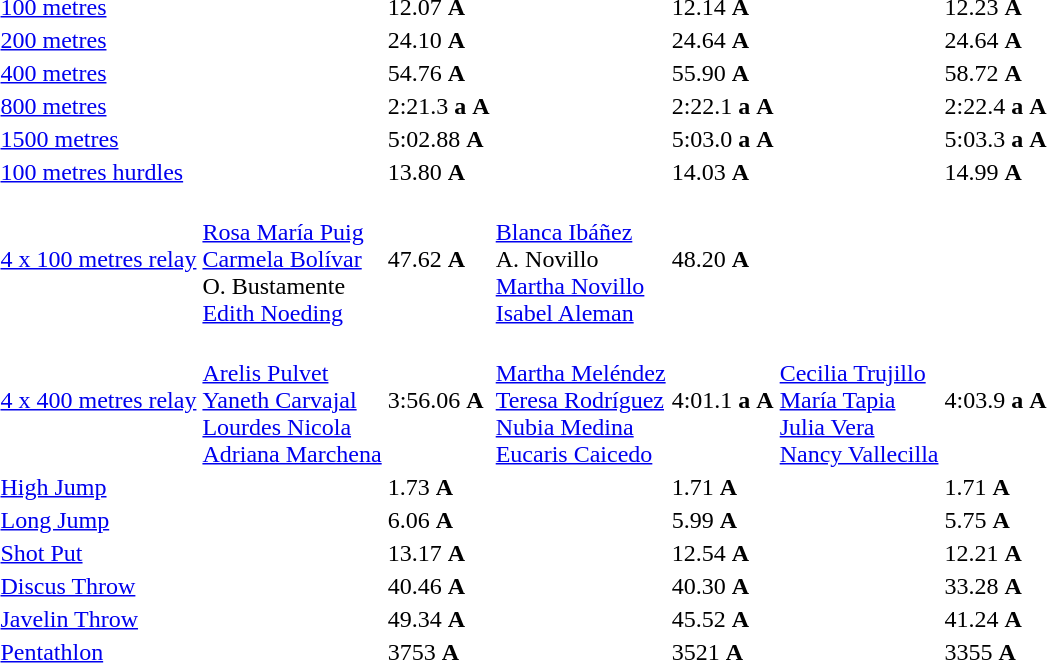<table>
<tr>
<td><a href='#'>100 metres</a></td>
<td></td>
<td>12.07 <strong>A</strong></td>
<td></td>
<td>12.14 <strong>A</strong></td>
<td></td>
<td>12.23 <strong>A</strong></td>
</tr>
<tr>
<td><a href='#'>200 metres</a></td>
<td></td>
<td>24.10 <strong>A</strong></td>
<td></td>
<td>24.64 <strong>A</strong></td>
<td></td>
<td>24.64 <strong>A</strong></td>
</tr>
<tr>
<td><a href='#'>400 metres</a></td>
<td></td>
<td>54.76 <strong>A</strong></td>
<td></td>
<td>55.90 <strong>A</strong></td>
<td></td>
<td>58.72 <strong>A</strong></td>
</tr>
<tr>
<td><a href='#'>800 metres</a></td>
<td></td>
<td>2:21.3 <strong>a</strong> <strong>A</strong></td>
<td></td>
<td>2:22.1 <strong>a</strong> <strong>A</strong></td>
<td></td>
<td>2:22.4 <strong>a</strong> <strong>A</strong></td>
</tr>
<tr>
<td><a href='#'>1500 metres</a></td>
<td></td>
<td>5:02.88 <strong>A</strong></td>
<td></td>
<td>5:03.0 <strong>a</strong> <strong>A</strong></td>
<td></td>
<td>5:03.3 <strong>a</strong> <strong>A</strong></td>
</tr>
<tr>
<td><a href='#'>100 metres hurdles</a></td>
<td></td>
<td>13.80 <strong>A</strong></td>
<td></td>
<td>14.03 <strong>A</strong></td>
<td></td>
<td>14.99 <strong>A</strong></td>
</tr>
<tr>
<td><a href='#'>4 x 100 metres relay</a></td>
<td><br><a href='#'>Rosa María Puig</a><br><a href='#'>Carmela Bolívar</a><br>O. Bustamente<br><a href='#'>Edith Noeding</a></td>
<td>47.62 <strong>A</strong></td>
<td><br><a href='#'>Blanca Ibáñez</a><br>A. Novillo<br><a href='#'>Martha Novillo</a><br><a href='#'>Isabel Aleman</a></td>
<td>48.20 <strong>A</strong></td>
<td></td>
<td></td>
</tr>
<tr>
<td><a href='#'>4 x 400 metres relay</a></td>
<td><br><a href='#'>Arelis Pulvet</a><br><a href='#'>Yaneth Carvajal</a><br><a href='#'>Lourdes Nicola</a><br><a href='#'>Adriana Marchena</a></td>
<td>3:56.06 <strong>A</strong></td>
<td><br><a href='#'>Martha Meléndez</a><br><a href='#'>Teresa Rodríguez</a><br><a href='#'>Nubia Medina</a><br><a href='#'>Eucaris Caicedo</a></td>
<td>4:01.1 <strong>a</strong> <strong>A</strong></td>
<td><br><a href='#'>Cecilia Trujillo</a><br><a href='#'>María Tapia</a><br><a href='#'>Julia Vera</a><br><a href='#'>Nancy Vallecilla</a></td>
<td>4:03.9 <strong>a</strong> <strong>A</strong></td>
</tr>
<tr>
<td><a href='#'>High Jump</a></td>
<td></td>
<td>1.73 <strong>A</strong></td>
<td></td>
<td>1.71 <strong>A</strong></td>
<td></td>
<td>1.71 <strong>A</strong></td>
</tr>
<tr>
<td><a href='#'>Long Jump</a></td>
<td></td>
<td>6.06 <strong>A</strong></td>
<td></td>
<td>5.99 <strong>A</strong></td>
<td></td>
<td>5.75 <strong>A</strong></td>
</tr>
<tr>
<td><a href='#'>Shot Put</a></td>
<td></td>
<td>13.17 <strong>A</strong></td>
<td></td>
<td>12.54 <strong>A</strong></td>
<td></td>
<td>12.21 <strong>A</strong></td>
</tr>
<tr>
<td><a href='#'>Discus Throw</a></td>
<td></td>
<td>40.46 <strong>A</strong></td>
<td></td>
<td>40.30 <strong>A</strong></td>
<td></td>
<td>33.28 <strong>A</strong></td>
</tr>
<tr>
<td><a href='#'>Javelin Throw</a></td>
<td></td>
<td>49.34 <strong>A</strong></td>
<td></td>
<td>45.52 <strong>A</strong></td>
<td></td>
<td>41.24 <strong>A</strong></td>
</tr>
<tr>
<td><a href='#'>Pentathlon</a></td>
<td></td>
<td>3753 <strong>A</strong></td>
<td></td>
<td>3521 <strong>A</strong></td>
<td></td>
<td>3355 <strong>A</strong></td>
</tr>
</table>
